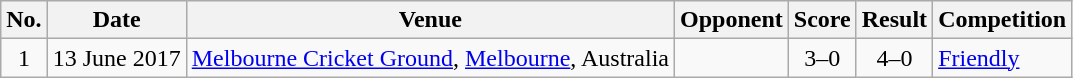<table class="wikitable sortable">
<tr>
<th scope="col">No.</th>
<th scope="col">Date</th>
<th scope="col">Venue</th>
<th scope="col">Opponent</th>
<th scope="col">Score</th>
<th scope="col">Result</th>
<th scope="col">Competition</th>
</tr>
<tr>
<td style="text-align:center">1</td>
<td>13 June 2017</td>
<td><a href='#'>Melbourne Cricket Ground</a>, <a href='#'>Melbourne</a>, Australia</td>
<td></td>
<td style="text-align:center">3–0</td>
<td style="text-align:center">4–0</td>
<td><a href='#'>Friendly</a></td>
</tr>
</table>
